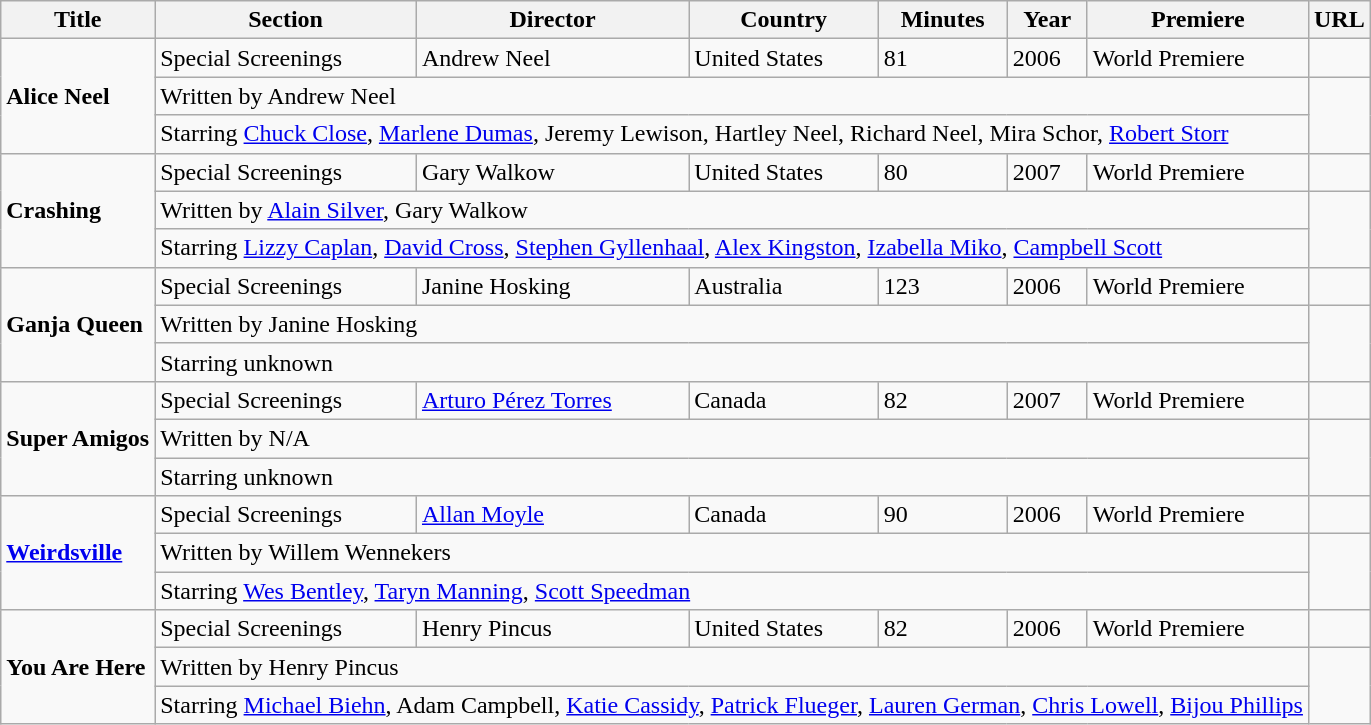<table class="wikitable" style="text-align:left" div style="font-size:85%">
<tr bgcolor="#ffffff">
<th>Title</th>
<th>Section</th>
<th>Director</th>
<th>Country</th>
<th>Minutes</th>
<th>Year</th>
<th>Premiere</th>
<th>URL</th>
</tr>
<tr>
<td rowspan="3"><strong>Alice Neel</strong></td>
<td>Special Screenings</td>
<td>Andrew Neel</td>
<td>United States</td>
<td>81</td>
<td>2006</td>
<td>World Premiere</td>
<td> </td>
</tr>
<tr>
<td colspan="6">Written by Andrew Neel</td>
</tr>
<tr>
<td colspan="6">Starring <a href='#'>Chuck Close</a>, <a href='#'>Marlene Dumas</a>, Jeremy Lewison, Hartley Neel, Richard Neel, Mira Schor, <a href='#'>Robert Storr</a></td>
</tr>
<tr>
<td rowspan="3"><strong>Crashing</strong></td>
<td>Special Screenings</td>
<td>Gary Walkow</td>
<td>United States</td>
<td>80</td>
<td>2007</td>
<td>World Premiere</td>
<td> </td>
</tr>
<tr>
<td colspan="6">Written by <a href='#'>Alain Silver</a>, Gary Walkow</td>
</tr>
<tr>
<td colspan="6">Starring <a href='#'>Lizzy Caplan</a>, <a href='#'>David Cross</a>, <a href='#'>Stephen Gyllenhaal</a>, <a href='#'>Alex Kingston</a>, <a href='#'>Izabella Miko</a>, <a href='#'>Campbell Scott</a></td>
</tr>
<tr>
<td rowspan="3"><strong>Ganja Queen</strong></td>
<td>Special Screenings</td>
<td>Janine Hosking</td>
<td>Australia</td>
<td>123</td>
<td>2006</td>
<td>World Premiere</td>
<td> </td>
</tr>
<tr>
<td colspan="6">Written by Janine Hosking</td>
</tr>
<tr>
<td colspan="6">Starring unknown</td>
</tr>
<tr>
<td rowspan="3"><strong>Super Amigos</strong></td>
<td>Special Screenings</td>
<td><a href='#'>Arturo Pérez Torres</a></td>
<td>Canada</td>
<td>82</td>
<td>2007</td>
<td>World Premiere</td>
<td> </td>
</tr>
<tr>
<td colspan="6">Written by N/A</td>
</tr>
<tr>
<td colspan="6">Starring unknown</td>
</tr>
<tr>
<td rowspan="3"><strong><a href='#'>Weirdsville</a></strong></td>
<td>Special Screenings</td>
<td><a href='#'>Allan Moyle</a></td>
<td>Canada</td>
<td>90</td>
<td>2006</td>
<td>World Premiere</td>
<td> </td>
</tr>
<tr>
<td colspan="6">Written by Willem Wennekers</td>
</tr>
<tr>
<td colspan="6">Starring <a href='#'>Wes Bentley</a>, <a href='#'>Taryn Manning</a>, <a href='#'>Scott Speedman</a></td>
</tr>
<tr>
<td rowspan="3"><strong>You Are Here</strong></td>
<td>Special Screenings</td>
<td>Henry Pincus</td>
<td>United States</td>
<td>82</td>
<td>2006</td>
<td>World Premiere</td>
<td> </td>
</tr>
<tr>
<td colspan="6">Written by Henry Pincus</td>
</tr>
<tr>
<td colspan="6">Starring <a href='#'>Michael Biehn</a>, Adam Campbell, <a href='#'>Katie Cassidy</a>, <a href='#'>Patrick Flueger</a>, <a href='#'>Lauren German</a>, <a href='#'>Chris Lowell</a>, <a href='#'>Bijou Phillips</a></td>
</tr>
</table>
